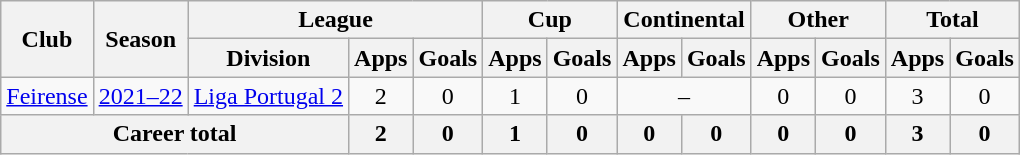<table class="wikitable" style="text-align: center">
<tr>
<th rowspan="2">Club</th>
<th rowspan="2">Season</th>
<th colspan="3">League</th>
<th colspan="2">Cup</th>
<th colspan="2">Continental</th>
<th colspan="2">Other</th>
<th colspan="2">Total</th>
</tr>
<tr>
<th>Division</th>
<th>Apps</th>
<th>Goals</th>
<th>Apps</th>
<th>Goals</th>
<th>Apps</th>
<th>Goals</th>
<th>Apps</th>
<th>Goals</th>
<th>Apps</th>
<th>Goals</th>
</tr>
<tr>
<td><a href='#'>Feirense</a></td>
<td><a href='#'>2021–22</a></td>
<td><a href='#'>Liga Portugal 2</a></td>
<td>2</td>
<td>0</td>
<td>1</td>
<td>0</td>
<td colspan="2">–</td>
<td>0</td>
<td>0</td>
<td>3</td>
<td>0</td>
</tr>
<tr>
<th colspan="3"><strong>Career total</strong></th>
<th>2</th>
<th>0</th>
<th>1</th>
<th>0</th>
<th>0</th>
<th>0</th>
<th>0</th>
<th>0</th>
<th>3</th>
<th>0</th>
</tr>
</table>
